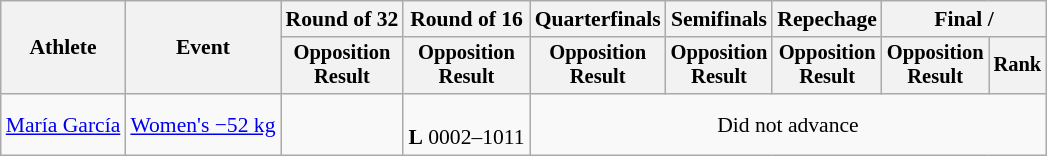<table class="wikitable" style="font-size:90%">
<tr>
<th rowspan="2">Athlete</th>
<th rowspan="2">Event</th>
<th>Round of 32</th>
<th>Round of 16</th>
<th>Quarterfinals</th>
<th>Semifinals</th>
<th>Repechage</th>
<th colspan=2>Final / </th>
</tr>
<tr style="font-size:95%">
<th>Opposition<br>Result</th>
<th>Opposition<br>Result</th>
<th>Opposition<br>Result</th>
<th>Opposition<br>Result</th>
<th>Opposition<br>Result</th>
<th>Opposition<br>Result</th>
<th>Rank</th>
</tr>
<tr align=center>
<td align=left><a href='#'>María García</a></td>
<td align=left><a href='#'>Women's −52 kg</a></td>
<td></td>
<td><br><strong>L</strong> 0002–1011</td>
<td colspan=5>Did not advance</td>
</tr>
</table>
